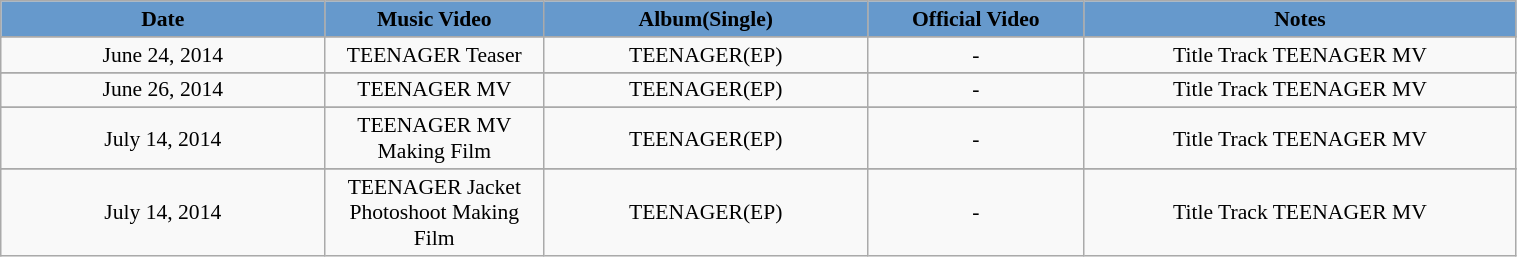<table class="wikitable"  style="font-size:90%; width:80%;">
<tr>
<th style="width:12%; background:#69c; text-align:center;">Date</th>
<th style="width:8%; background:#69c; text-align:center;">Music Video</th>
<th style="width:12%; background:#69c; text-align:center;">Album(Single)</th>
<th style="width:8%; background:#69c; text-align:center;">Official Video</th>
<th style="width:16%; background:#69c; text-align:center;">Notes</th>
</tr>
<tr>
</tr>
<tr style="text-align:center;">
<td>June 24, 2014</td>
<td>TEENAGER Teaser</td>
<td>TEENAGER(EP)</td>
<td>-</td>
<td>Title Track TEENAGER MV</td>
</tr>
<tr>
</tr>
<tr style="text-align:center;">
<td>June 26, 2014</td>
<td>TEENAGER MV</td>
<td>TEENAGER(EP)</td>
<td>-</td>
<td>Title Track TEENAGER MV</td>
</tr>
<tr>
</tr>
<tr style="text-align:center;">
<td>July 14, 2014</td>
<td>TEENAGER MV Making Film</td>
<td>TEENAGER(EP)</td>
<td>-</td>
<td>Title Track TEENAGER MV</td>
</tr>
<tr>
</tr>
<tr style="text-align:center;">
<td>July 14, 2014</td>
<td>TEENAGER Jacket Photoshoot Making Film</td>
<td>TEENAGER(EP)</td>
<td>-</td>
<td>Title Track TEENAGER MV</td>
</tr>
</table>
